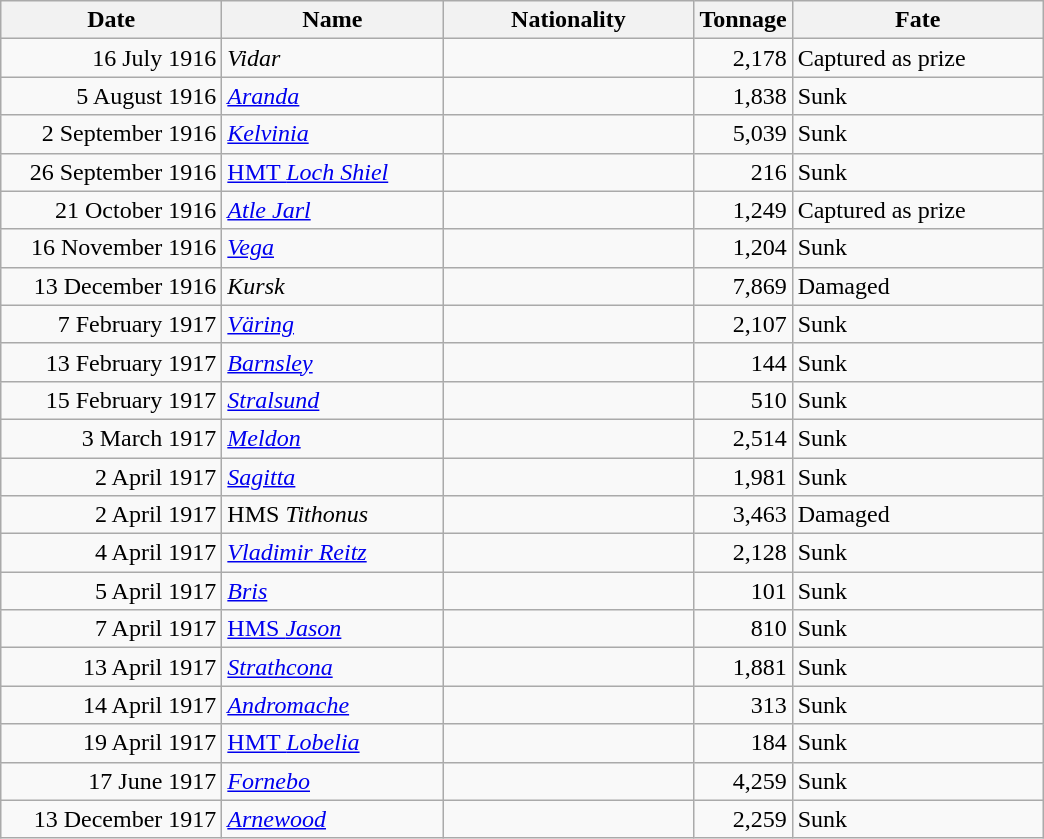<table class="wikitable sortable">
<tr>
<th width="140px">Date</th>
<th width="140px">Name</th>
<th width="160px">Nationality</th>
<th width="25px">Tonnage</th>
<th width="160px">Fate</th>
</tr>
<tr>
<td align="right">16 July 1916</td>
<td align="left"><em>Vidar</em></td>
<td align="left"></td>
<td align="right">2,178</td>
<td align="left">Captured as prize</td>
</tr>
<tr>
<td align="right">5 August 1916</td>
<td align="left"><a href='#'><em>Aranda</em></a></td>
<td align="left"></td>
<td align="right">1,838</td>
<td align="left">Sunk</td>
</tr>
<tr>
<td align="right">2 September 1916</td>
<td align="left"><a href='#'><em>Kelvinia</em></a></td>
<td align="left"></td>
<td align="right">5,039</td>
<td align="left">Sunk</td>
</tr>
<tr>
<td align="right">26 September 1916</td>
<td align="left"><a href='#'>HMT <em>Loch Shiel</em></a></td>
<td align="left"></td>
<td align="right">216</td>
<td align="left">Sunk</td>
</tr>
<tr>
<td align="right">21 October 1916</td>
<td align="left"><a href='#'><em>Atle Jarl</em></a></td>
<td align="left"></td>
<td align="right">1,249</td>
<td align="left">Captured as prize</td>
</tr>
<tr>
<td align="right">16 November 1916</td>
<td align="left"><a href='#'><em>Vega</em></a></td>
<td align="left"></td>
<td align="right">1,204</td>
<td align="left">Sunk</td>
</tr>
<tr>
<td align="right">13 December 1916</td>
<td align="left"><em>Kursk</em></td>
<td align="left"></td>
<td align="right">7,869</td>
<td align="left">Damaged</td>
</tr>
<tr>
<td align="right">7 February 1917</td>
<td align="left"><a href='#'><em>Väring</em></a></td>
<td align="left"></td>
<td align="right">2,107</td>
<td align="left">Sunk</td>
</tr>
<tr>
<td align="right">13 February 1917</td>
<td align="left"><a href='#'><em>Barnsley</em></a></td>
<td align="left"></td>
<td align="right">144</td>
<td align="left">Sunk</td>
</tr>
<tr>
<td align="right">15 February 1917</td>
<td align="left"><a href='#'><em>Stralsund</em></a></td>
<td align="left"></td>
<td align="right">510</td>
<td align="left">Sunk</td>
</tr>
<tr>
<td align="right">3 March 1917</td>
<td align="left"><a href='#'><em>Meldon</em></a></td>
<td align="left"></td>
<td align="right">2,514</td>
<td align="left">Sunk</td>
</tr>
<tr>
<td align="right">2 April 1917</td>
<td align="left"><a href='#'><em>Sagitta</em></a></td>
<td align="left"></td>
<td align="right">1,981</td>
<td align="left">Sunk</td>
</tr>
<tr>
<td align="right">2 April 1917</td>
<td align="left">HMS <em>Tithonus</em></td>
<td align="left"></td>
<td align="right">3,463</td>
<td align="left">Damaged</td>
</tr>
<tr>
<td align="right">4 April 1917</td>
<td align="left"><a href='#'><em>Vladimir Reitz</em></a></td>
<td align="left"></td>
<td align="right">2,128</td>
<td align="left">Sunk</td>
</tr>
<tr>
<td align="right">5 April 1917</td>
<td align="left"><a href='#'><em>Bris</em></a></td>
<td align="left"></td>
<td align="right">101</td>
<td align="left">Sunk</td>
</tr>
<tr>
<td align="right">7 April 1917</td>
<td align="left"><a href='#'>HMS <em>Jason</em></a></td>
<td align="left"></td>
<td align="right">810</td>
<td align="left">Sunk</td>
</tr>
<tr>
<td align="right">13 April 1917</td>
<td align="left"><a href='#'><em>Strathcona</em></a></td>
<td align="left"></td>
<td align="right">1,881</td>
<td align="left">Sunk</td>
</tr>
<tr>
<td align="right">14 April 1917</td>
<td align="left"><a href='#'><em>Andromache</em></a></td>
<td align="left"></td>
<td align="right">313</td>
<td align="left">Sunk</td>
</tr>
<tr>
<td align="right">19 April 1917</td>
<td align="left"><a href='#'>HMT <em>Lobelia</em></a></td>
<td align="left"></td>
<td align="right">184</td>
<td align="left">Sunk</td>
</tr>
<tr>
<td align="right">17 June 1917</td>
<td align="left"><a href='#'><em>Fornebo</em></a></td>
<td align="left"></td>
<td align="right">4,259</td>
<td align="left">Sunk</td>
</tr>
<tr>
<td align="right">13 December 1917</td>
<td align="left"><a href='#'><em>Arnewood</em></a></td>
<td align="left"></td>
<td align="right">2,259</td>
<td align="left">Sunk</td>
</tr>
</table>
